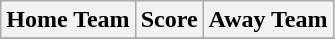<table class="wikitable" style="text-align: center">
<tr>
<th>Home Team</th>
<th>Score</th>
<th>Away Team</th>
</tr>
<tr>
</tr>
</table>
